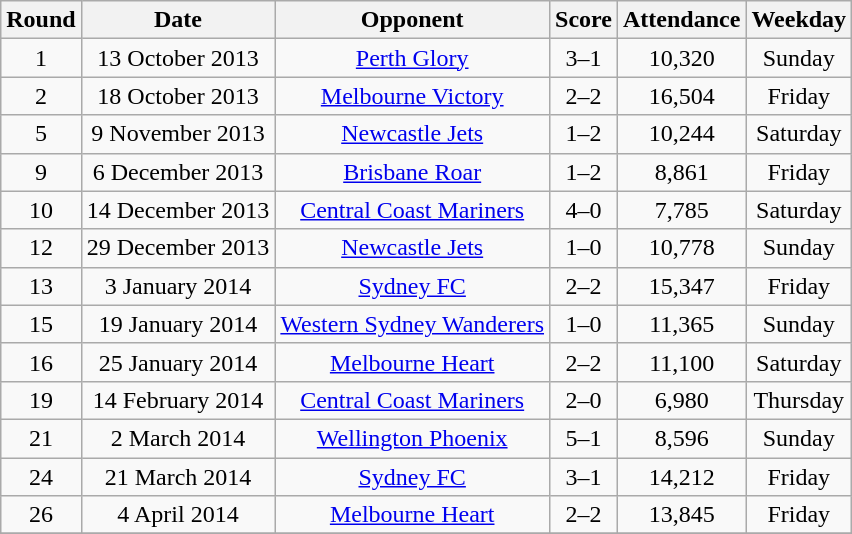<table class="wikitable sortable" style="text-align:center;">
<tr>
<th>Round</th>
<th>Date</th>
<th>Opponent</th>
<th>Score <br> </th>
<th>Attendance</th>
<th>Weekday</th>
</tr>
<tr>
<td>1</td>
<td>13 October 2013</td>
<td><a href='#'>Perth Glory</a></td>
<td>3–1</td>
<td>10,320</td>
<td>Sunday</td>
</tr>
<tr>
<td>2</td>
<td>18 October 2013</td>
<td><a href='#'>Melbourne Victory</a></td>
<td>2–2</td>
<td>16,504</td>
<td>Friday</td>
</tr>
<tr>
<td>5</td>
<td>9 November 2013</td>
<td><a href='#'>Newcastle Jets</a></td>
<td>1–2</td>
<td>10,244</td>
<td>Saturday</td>
</tr>
<tr>
<td>9</td>
<td>6 December 2013</td>
<td><a href='#'>Brisbane Roar</a></td>
<td>1–2</td>
<td>8,861</td>
<td>Friday</td>
</tr>
<tr>
<td>10</td>
<td>14 December 2013</td>
<td><a href='#'>Central Coast Mariners</a></td>
<td>4–0</td>
<td>7,785</td>
<td>Saturday</td>
</tr>
<tr>
<td>12</td>
<td>29 December 2013</td>
<td><a href='#'>Newcastle Jets</a></td>
<td>1–0</td>
<td>10,778</td>
<td>Sunday</td>
</tr>
<tr>
<td>13</td>
<td>3 January 2014</td>
<td><a href='#'>Sydney FC</a></td>
<td>2–2</td>
<td>15,347</td>
<td>Friday</td>
</tr>
<tr>
<td>15</td>
<td>19 January 2014</td>
<td><a href='#'>Western Sydney Wanderers</a></td>
<td>1–0</td>
<td>11,365</td>
<td>Sunday</td>
</tr>
<tr>
<td>16</td>
<td>25 January 2014</td>
<td><a href='#'>Melbourne Heart</a></td>
<td>2–2</td>
<td>11,100</td>
<td>Saturday</td>
</tr>
<tr>
<td>19</td>
<td>14 February 2014</td>
<td><a href='#'>Central Coast Mariners</a></td>
<td>2–0</td>
<td>6,980</td>
<td>Thursday</td>
</tr>
<tr>
<td>21</td>
<td>2 March 2014</td>
<td><a href='#'>Wellington Phoenix</a></td>
<td>5–1</td>
<td>8,596</td>
<td>Sunday</td>
</tr>
<tr>
<td>24</td>
<td>21 March 2014</td>
<td><a href='#'>Sydney FC</a></td>
<td>3–1</td>
<td>14,212</td>
<td>Friday</td>
</tr>
<tr>
<td>26</td>
<td>4 April 2014</td>
<td><a href='#'>Melbourne Heart</a></td>
<td>2–2</td>
<td>13,845</td>
<td>Friday</td>
</tr>
<tr>
</tr>
</table>
